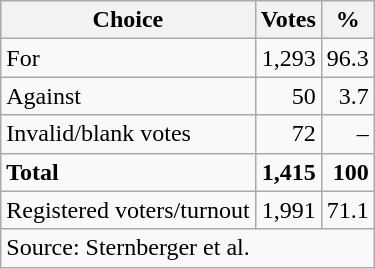<table class=wikitable style=text-align:right>
<tr>
<th>Choice</th>
<th>Votes</th>
<th>%</th>
</tr>
<tr>
<td align=left>For</td>
<td>1,293</td>
<td>96.3</td>
</tr>
<tr>
<td align=left>Against</td>
<td>50</td>
<td>3.7</td>
</tr>
<tr>
<td align=left>Invalid/blank votes</td>
<td>72</td>
<td>–</td>
</tr>
<tr>
<td align=left><strong>Total</strong></td>
<td><strong>1,415</strong></td>
<td><strong>100</strong></td>
</tr>
<tr>
<td align=left>Registered voters/turnout</td>
<td>1,991</td>
<td>71.1</td>
</tr>
<tr>
<td align=left colspan=3>Source: Sternberger et al.</td>
</tr>
</table>
